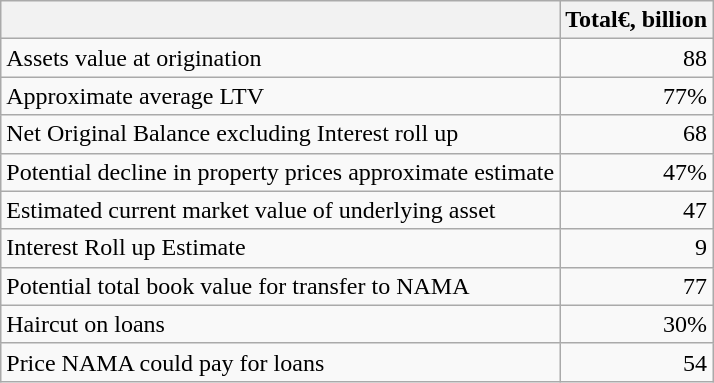<table class="wikitable">
<tr>
<th></th>
<th>Total€,  billion</th>
</tr>
<tr>
<td align=left>Assets value at origination</td>
<td align=right>88</td>
</tr>
<tr>
<td align=left>Approximate average LTV</td>
<td align=right>77%</td>
</tr>
<tr>
<td align=left>Net Original Balance excluding Interest roll up</td>
<td align=right>68</td>
</tr>
<tr>
<td align=left>Potential decline in property prices approximate estimate</td>
<td align=right>47%</td>
</tr>
<tr>
<td align=left>Estimated current market value of underlying asset</td>
<td align=right>47</td>
</tr>
<tr>
<td align=left>Interest Roll up Estimate</td>
<td align=right>9</td>
</tr>
<tr>
<td align=left>Potential total book value for transfer to NAMA</td>
<td align=right>77</td>
</tr>
<tr>
<td align=left>Haircut on loans</td>
<td align=right>30%</td>
</tr>
<tr>
<td align=left>Price NAMA could pay for loans</td>
<td align=right>54</td>
</tr>
</table>
